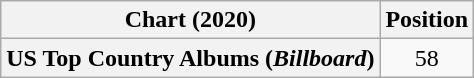<table class="wikitable plainrowheaders" style="text-align:center">
<tr>
<th scope="col">Chart (2020)</th>
<th scope="col">Position</th>
</tr>
<tr>
<th scope="row">US Top Country Albums (<em>Billboard</em>)</th>
<td>58</td>
</tr>
</table>
